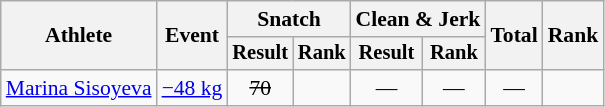<table class="wikitable" style="font-size:90%">
<tr>
<th rowspan="2">Athlete</th>
<th rowspan="2">Event</th>
<th colspan="2">Snatch</th>
<th colspan="2">Clean & Jerk</th>
<th rowspan="2">Total</th>
<th rowspan="2">Rank</th>
</tr>
<tr style="font-size:95%">
<th>Result</th>
<th>Rank</th>
<th>Result</th>
<th>Rank</th>
</tr>
<tr align=center>
<td align=left><a href='#'>Marina Sisoyeva</a></td>
<td align=left><a href='#'>−48 kg</a></td>
<td><s>70</s></td>
<td></td>
<td>—</td>
<td>—</td>
<td>—</td>
<td></td>
</tr>
</table>
